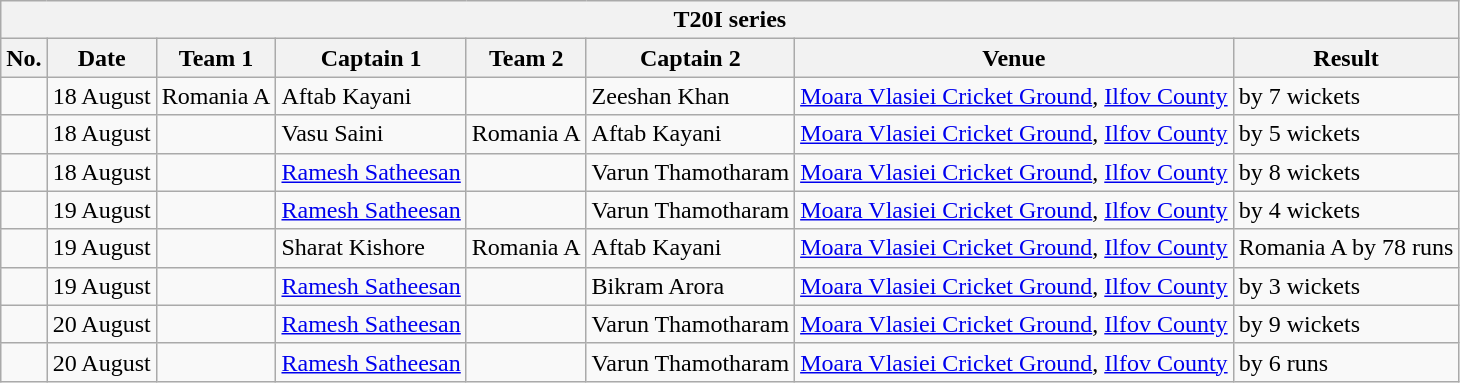<table class="wikitable">
<tr>
<th colspan="9">T20I series</th>
</tr>
<tr>
<th>No.</th>
<th>Date</th>
<th>Team 1</th>
<th>Captain 1</th>
<th>Team 2</th>
<th>Captain 2</th>
<th>Venue</th>
<th>Result</th>
</tr>
<tr>
<td></td>
<td>18 August</td>
<td> Romania A</td>
<td>Aftab Kayani</td>
<td></td>
<td>Zeeshan Khan</td>
<td><a href='#'>Moara Vlasiei Cricket Ground</a>, <a href='#'>Ilfov County</a></td>
<td> by 7 wickets</td>
</tr>
<tr>
<td></td>
<td>18 August</td>
<td></td>
<td>Vasu Saini</td>
<td> Romania A</td>
<td>Aftab Kayani</td>
<td><a href='#'>Moara Vlasiei Cricket Ground</a>, <a href='#'>Ilfov County</a></td>
<td> by 5 wickets</td>
</tr>
<tr>
<td></td>
<td>18 August</td>
<td></td>
<td><a href='#'>Ramesh Satheesan</a></td>
<td></td>
<td>Varun Thamotharam</td>
<td><a href='#'>Moara Vlasiei Cricket Ground</a>, <a href='#'>Ilfov County</a></td>
<td> by 8 wickets</td>
</tr>
<tr>
<td></td>
<td>19 August</td>
<td></td>
<td><a href='#'>Ramesh Satheesan</a></td>
<td></td>
<td>Varun Thamotharam</td>
<td><a href='#'>Moara Vlasiei Cricket Ground</a>, <a href='#'>Ilfov County</a></td>
<td> by 4 wickets</td>
</tr>
<tr>
<td></td>
<td>19 August</td>
<td></td>
<td>Sharat Kishore</td>
<td> Romania A</td>
<td>Aftab Kayani</td>
<td><a href='#'>Moara Vlasiei Cricket Ground</a>, <a href='#'>Ilfov County</a></td>
<td> Romania A by 78 runs</td>
</tr>
<tr>
<td></td>
<td>19 August</td>
<td></td>
<td><a href='#'>Ramesh Satheesan</a></td>
<td></td>
<td>Bikram Arora</td>
<td><a href='#'>Moara Vlasiei Cricket Ground</a>, <a href='#'>Ilfov County</a></td>
<td> by 3 wickets</td>
</tr>
<tr>
<td></td>
<td>20 August</td>
<td></td>
<td><a href='#'>Ramesh Satheesan</a></td>
<td></td>
<td>Varun Thamotharam</td>
<td><a href='#'>Moara Vlasiei Cricket Ground</a>, <a href='#'>Ilfov County</a></td>
<td> by 9 wickets</td>
</tr>
<tr>
<td></td>
<td>20 August</td>
<td></td>
<td><a href='#'>Ramesh Satheesan</a></td>
<td></td>
<td>Varun Thamotharam</td>
<td><a href='#'>Moara Vlasiei Cricket Ground</a>, <a href='#'>Ilfov County</a></td>
<td> by 6 runs</td>
</tr>
</table>
